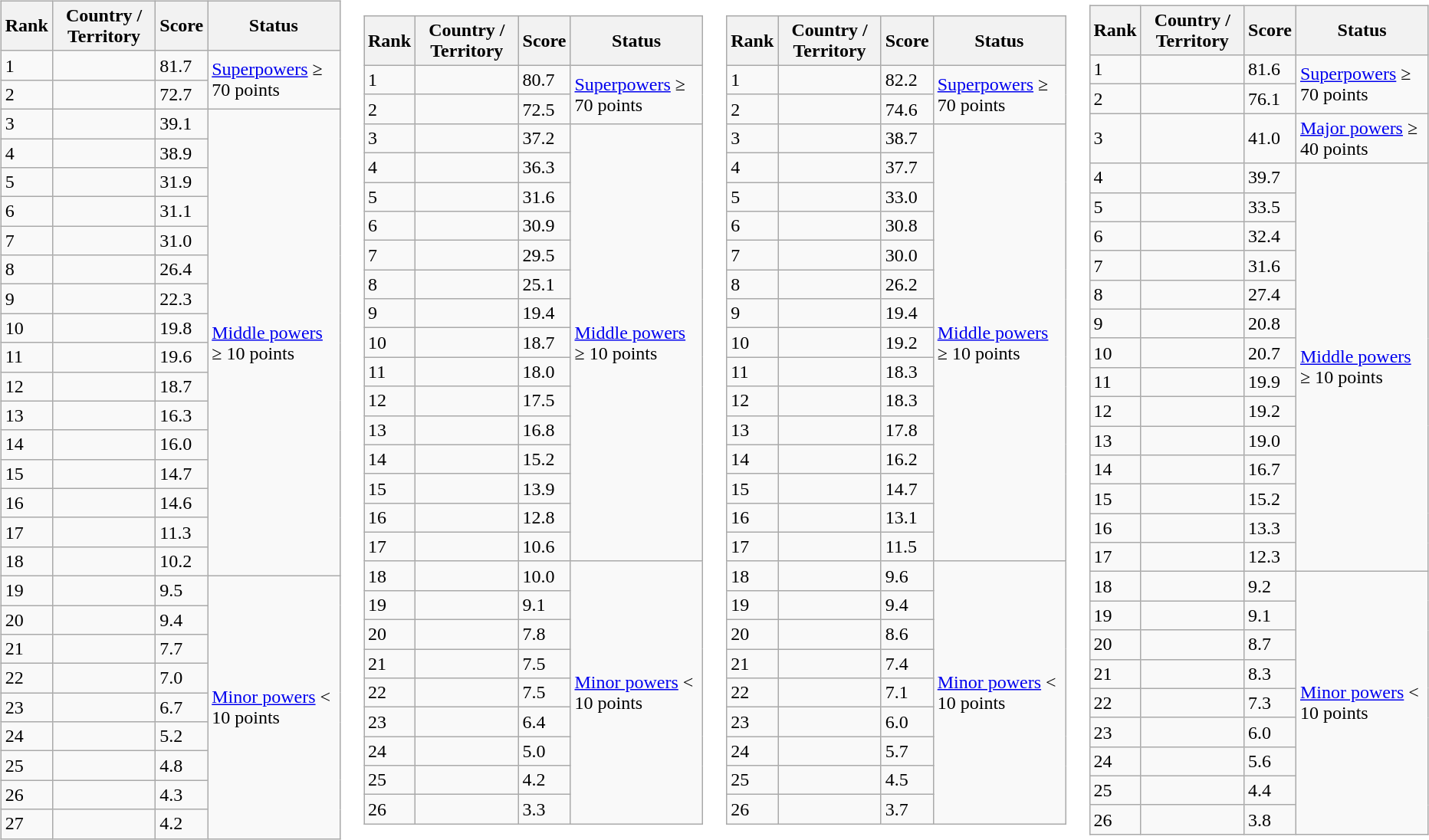<table>
<tr>
<td><br><table class="wikitable">
<tr>
<th>Rank</th>
<th>Country / Territory</th>
<th>Score</th>
<th>Status</th>
</tr>
<tr>
<td>1</td>
<td></td>
<td>81.7</td>
<td rowspan="2"><a href='#'>Superpowers</a> ≥ 70 points</td>
</tr>
<tr>
<td>2</td>
<td></td>
<td>72.7</td>
</tr>
<tr>
<td>3</td>
<td></td>
<td>39.1</td>
<td rowspan="16"><a href='#'>Middle powers</a> ≥ 10 points</td>
</tr>
<tr>
<td>4</td>
<td></td>
<td>38.9</td>
</tr>
<tr>
<td>5</td>
<td></td>
<td>31.9</td>
</tr>
<tr>
<td>6</td>
<td></td>
<td>31.1</td>
</tr>
<tr>
<td>7</td>
<td></td>
<td>31.0</td>
</tr>
<tr>
<td>8</td>
<td></td>
<td>26.4</td>
</tr>
<tr>
<td>9</td>
<td></td>
<td>22.3</td>
</tr>
<tr>
<td>10</td>
<td></td>
<td>19.8</td>
</tr>
<tr>
<td>11</td>
<td></td>
<td>19.6</td>
</tr>
<tr>
<td>12</td>
<td></td>
<td>18.7</td>
</tr>
<tr>
<td>13</td>
<td></td>
<td>16.3</td>
</tr>
<tr>
<td>14</td>
<td></td>
<td>16.0</td>
</tr>
<tr>
<td>15</td>
<td></td>
<td>14.7</td>
</tr>
<tr>
<td>16</td>
<td></td>
<td>14.6</td>
</tr>
<tr>
<td>17</td>
<td></td>
<td>11.3</td>
</tr>
<tr>
<td>18</td>
<td></td>
<td>10.2</td>
</tr>
<tr>
<td>19</td>
<td></td>
<td>9.5</td>
<td rowspan="9"><a href='#'>Minor powers</a> < 10 points</td>
</tr>
<tr>
<td>20</td>
<td></td>
<td>9.4</td>
</tr>
<tr>
<td>21</td>
<td></td>
<td>7.7</td>
</tr>
<tr>
<td>22</td>
<td></td>
<td>7.0</td>
</tr>
<tr>
<td>23</td>
<td></td>
<td>6.7</td>
</tr>
<tr>
<td>24</td>
<td></td>
<td>5.2</td>
</tr>
<tr>
<td>25</td>
<td></td>
<td>4.8</td>
</tr>
<tr>
<td>26</td>
<td></td>
<td>4.3</td>
</tr>
<tr>
<td>27</td>
<td></td>
<td>4.2</td>
</tr>
</table>
</td>
<td><br><table class="wikitable">
<tr>
<th>Rank</th>
<th>Country / Territory</th>
<th>Score</th>
<th>Status</th>
</tr>
<tr>
<td>1</td>
<td></td>
<td>80.7</td>
<td rowspan="2"><a href='#'>Superpowers</a> ≥ 70 points</td>
</tr>
<tr>
<td>2</td>
<td></td>
<td>72.5</td>
</tr>
<tr>
<td>3</td>
<td></td>
<td>37.2</td>
<td rowspan="15"><a href='#'>Middle powers</a> ≥ 10 points</td>
</tr>
<tr>
<td>4</td>
<td></td>
<td>36.3</td>
</tr>
<tr>
<td>5</td>
<td></td>
<td>31.6</td>
</tr>
<tr>
<td>6</td>
<td></td>
<td>30.9</td>
</tr>
<tr>
<td>7</td>
<td></td>
<td>29.5</td>
</tr>
<tr>
<td>8</td>
<td></td>
<td>25.1</td>
</tr>
<tr>
<td>9</td>
<td></td>
<td>19.4</td>
</tr>
<tr>
<td>10</td>
<td></td>
<td>18.7</td>
</tr>
<tr>
<td>11</td>
<td></td>
<td>18.0</td>
</tr>
<tr>
<td>12</td>
<td></td>
<td>17.5</td>
</tr>
<tr>
<td>13</td>
<td></td>
<td>16.8</td>
</tr>
<tr>
<td>14</td>
<td></td>
<td>15.2</td>
</tr>
<tr>
<td>15</td>
<td></td>
<td>13.9</td>
</tr>
<tr>
<td>16</td>
<td></td>
<td>12.8</td>
</tr>
<tr>
<td>17</td>
<td></td>
<td>10.6</td>
</tr>
<tr>
<td>18</td>
<td></td>
<td>10.0</td>
<td rowspan="9"><a href='#'>Minor powers</a> < 10 points</td>
</tr>
<tr>
<td>19</td>
<td></td>
<td>9.1</td>
</tr>
<tr>
<td>20</td>
<td></td>
<td>7.8</td>
</tr>
<tr>
<td>21</td>
<td></td>
<td>7.5</td>
</tr>
<tr>
<td>22</td>
<td></td>
<td>7.5</td>
</tr>
<tr>
<td>23</td>
<td></td>
<td>6.4</td>
</tr>
<tr>
<td>24</td>
<td></td>
<td>5.0</td>
</tr>
<tr>
<td>25</td>
<td></td>
<td>4.2</td>
</tr>
<tr>
<td>26</td>
<td></td>
<td>3.3</td>
</tr>
</table>
</td>
<td><br><table class="wikitable">
<tr>
<th>Rank</th>
<th>Country / Territory</th>
<th>Score</th>
<th>Status</th>
</tr>
<tr>
<td>1</td>
<td></td>
<td>82.2</td>
<td rowspan="2"><a href='#'>Superpowers</a> ≥ 70 points</td>
</tr>
<tr>
<td>2</td>
<td></td>
<td>74.6</td>
</tr>
<tr>
<td>3</td>
<td></td>
<td>38.7</td>
<td rowspan="15"><a href='#'>Middle powers</a> ≥ 10 points</td>
</tr>
<tr>
<td>4</td>
<td></td>
<td>37.7</td>
</tr>
<tr>
<td>5</td>
<td></td>
<td>33.0</td>
</tr>
<tr>
<td>6</td>
<td></td>
<td>30.8</td>
</tr>
<tr>
<td>7</td>
<td></td>
<td>30.0</td>
</tr>
<tr>
<td>8</td>
<td></td>
<td>26.2</td>
</tr>
<tr>
<td>9</td>
<td></td>
<td>19.4</td>
</tr>
<tr>
<td>10</td>
<td></td>
<td>19.2</td>
</tr>
<tr>
<td>11</td>
<td></td>
<td>18.3</td>
</tr>
<tr>
<td>12</td>
<td></td>
<td>18.3</td>
</tr>
<tr>
<td>13</td>
<td></td>
<td>17.8</td>
</tr>
<tr>
<td>14</td>
<td></td>
<td>16.2</td>
</tr>
<tr>
<td>15</td>
<td></td>
<td>14.7</td>
</tr>
<tr>
<td>16</td>
<td></td>
<td>13.1</td>
</tr>
<tr>
<td>17</td>
<td></td>
<td>11.5</td>
</tr>
<tr>
<td>18</td>
<td></td>
<td>9.6</td>
<td rowspan="9"><a href='#'>Minor powers</a> < 10 points</td>
</tr>
<tr>
<td>19</td>
<td></td>
<td>9.4</td>
</tr>
<tr>
<td>20</td>
<td></td>
<td>8.6</td>
</tr>
<tr>
<td>21</td>
<td></td>
<td>7.4</td>
</tr>
<tr>
<td>22</td>
<td></td>
<td>7.1</td>
</tr>
<tr>
<td>23</td>
<td></td>
<td>6.0</td>
</tr>
<tr>
<td>24</td>
<td></td>
<td>5.7</td>
</tr>
<tr>
<td>25</td>
<td></td>
<td>4.5</td>
</tr>
<tr>
<td>26</td>
<td></td>
<td>3.7</td>
</tr>
</table>
</td>
<td><br><table class="wikitable ">
<tr>
<th>Rank</th>
<th>Country / Territory</th>
<th>Score</th>
<th>Status</th>
</tr>
<tr>
<td>1</td>
<td></td>
<td>81.6</td>
<td rowspan="2"><a href='#'>Superpowers</a> ≥ 70 points</td>
</tr>
<tr>
<td>2</td>
<td></td>
<td>76.1</td>
</tr>
<tr>
<td>3</td>
<td></td>
<td>41.0</td>
<td><a href='#'>Major powers</a> ≥ 40 points</td>
</tr>
<tr>
<td>4</td>
<td></td>
<td>39.7</td>
<td rowspan="14"><a href='#'>Middle powers</a> ≥ 10 points</td>
</tr>
<tr>
<td>5</td>
<td></td>
<td>33.5</td>
</tr>
<tr>
<td>6</td>
<td></td>
<td>32.4</td>
</tr>
<tr>
<td>7</td>
<td></td>
<td>31.6</td>
</tr>
<tr>
<td>8</td>
<td></td>
<td>27.4</td>
</tr>
<tr>
<td>9</td>
<td></td>
<td>20.8</td>
</tr>
<tr>
<td>10</td>
<td></td>
<td>20.7</td>
</tr>
<tr>
<td>11</td>
<td></td>
<td>19.9</td>
</tr>
<tr>
<td>12</td>
<td></td>
<td>19.2</td>
</tr>
<tr>
<td>13</td>
<td></td>
<td>19.0</td>
</tr>
<tr>
<td>14</td>
<td></td>
<td>16.7</td>
</tr>
<tr>
<td>15</td>
<td></td>
<td>15.2</td>
</tr>
<tr>
<td>16</td>
<td></td>
<td>13.3</td>
</tr>
<tr>
<td>17</td>
<td></td>
<td>12.3</td>
</tr>
<tr>
<td>18</td>
<td></td>
<td>9.2</td>
<td rowspan="9"><a href='#'>Minor powers</a> < 10 points</td>
</tr>
<tr>
<td>19</td>
<td></td>
<td>9.1</td>
</tr>
<tr>
<td>20</td>
<td></td>
<td>8.7</td>
</tr>
<tr>
<td>21</td>
<td></td>
<td>8.3</td>
</tr>
<tr>
<td>22</td>
<td></td>
<td>7.3</td>
</tr>
<tr>
<td>23</td>
<td></td>
<td>6.0</td>
</tr>
<tr>
<td>24</td>
<td></td>
<td>5.6</td>
</tr>
<tr>
<td>25</td>
<td></td>
<td>4.4</td>
</tr>
<tr>
<td>26</td>
<td></td>
<td>3.8</td>
</tr>
</table>
</td>
</tr>
</table>
